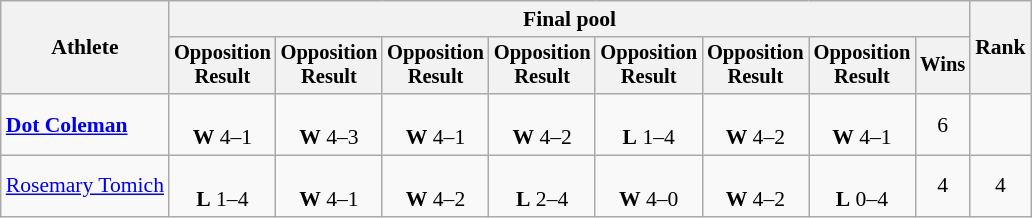<table class=wikitable style="font-size:90%;text-align:center">
<tr>
<th rowspan="2">Athlete</th>
<th colspan=8>Final pool</th>
<th rowspan=2>Rank</th>
</tr>
<tr style="font-size:95%">
<th>Opposition<br>Result</th>
<th>Opposition<br>Result</th>
<th>Opposition<br>Result</th>
<th>Opposition<br>Result</th>
<th>Opposition<br>Result</th>
<th>Opposition<br>Result</th>
<th>Opposition<br>Result</th>
<th>Wins</th>
</tr>
<tr>
<td style="text-align:left;"><strong><a href='#'>Dot Coleman</a></strong></td>
<td><br><strong>W</strong> 4–1</td>
<td><br><strong>W</strong> 4–3</td>
<td><br><strong>W</strong> 4–1</td>
<td><br><strong>W</strong> 4–2</td>
<td><br><strong>L</strong> 1–4</td>
<td><br><strong>W</strong> 4–2</td>
<td><br><strong>W</strong> 4–1</td>
<td>6</td>
<td></td>
</tr>
<tr>
<td style="text-align:left;"><a href='#'>Rosemary Tomich</a></td>
<td><br><strong>L</strong> 1–4</td>
<td><br><strong>W</strong> 4–1</td>
<td><br><strong>W</strong> 4–2</td>
<td><br><strong>L</strong> 2–4</td>
<td><br><strong>W</strong> 4–0</td>
<td><br><strong>W</strong> 4–2</td>
<td><br><strong>L</strong> 0–4</td>
<td>4</td>
<td>4</td>
</tr>
</table>
